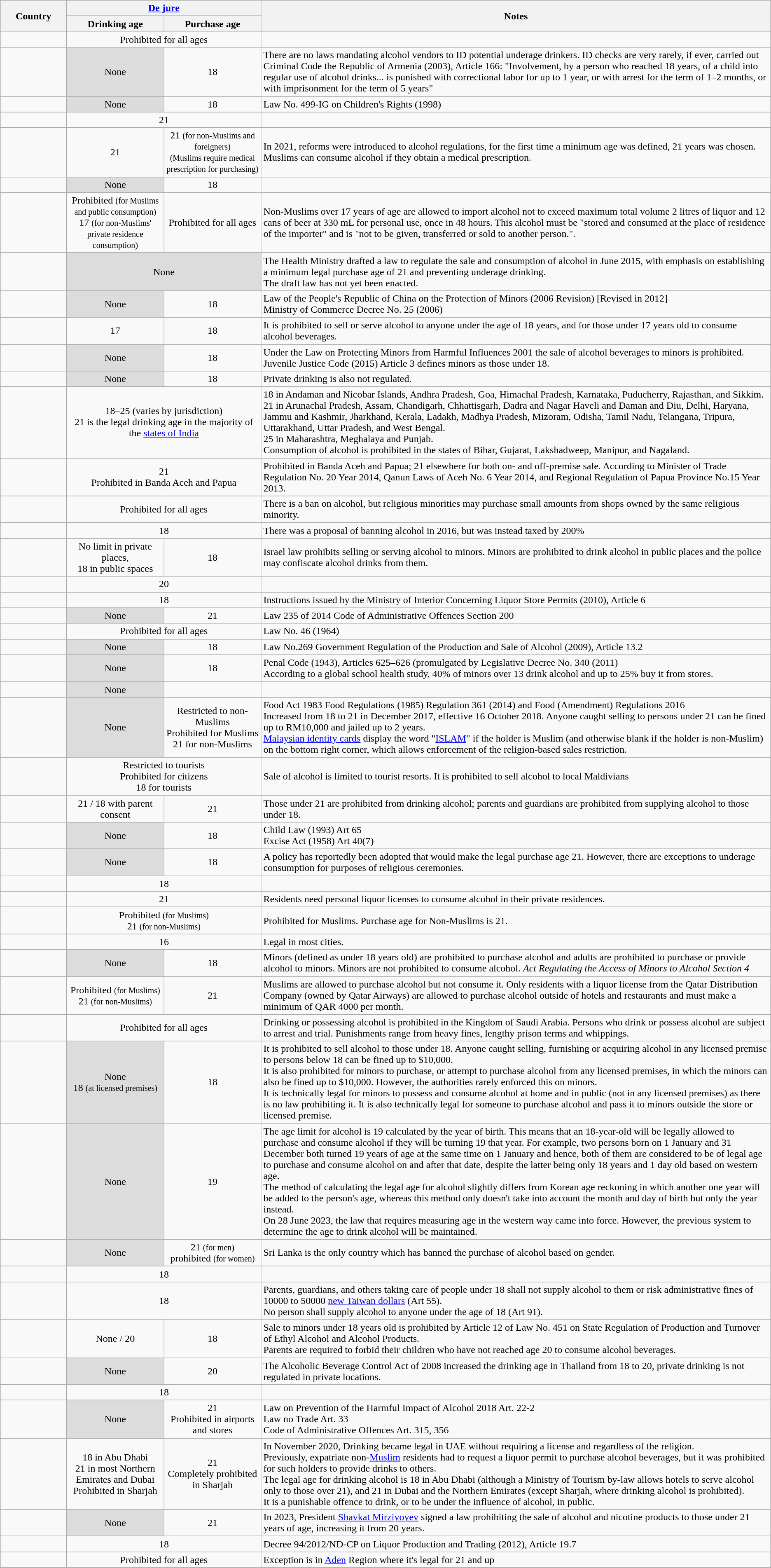<table class="wikitable sortable">
<tr>
<th rowspan=2 width=100>Country</th>
<th colspan=2><a href='#'>De jure</a></th>
<th rowspan=2 class=unsortable>Notes</th>
</tr>
<tr>
<th width=150>Drinking age</th>
<th width=150>Purchase age</th>
</tr>
<tr>
<td></td>
<td colspan=2 style="text-align:center;">Prohibited for all ages</td>
<td></td>
</tr>
<tr>
<td></td>
<td style="background:Gainsboro" align="center">None</td>
<td align="center">18</td>
<td>There are no laws mandating alcohol vendors to ID potential underage drinkers. ID checks are very rarely, if ever, carried out Criminal Code the Republic of Armenia (2003), Article 166: "Involvement, by a person who reached 18 years, of a child into regular use of alcohol drinks... is punished with correctional labor for up to 1 year, or with arrest for the term of 1–2 months, or with imprisonment for the term of 5 years"</td>
</tr>
<tr>
<td></td>
<td style="background:Gainsboro" align="center">None</td>
<td align="center">18</td>
<td>Law No. 499-IG on Children's Rights (1998)</td>
</tr>
<tr>
<td></td>
<td colspan=2 style="text-align:center;">21</td>
<td></td>
</tr>
<tr>
<td></td>
<td style="text-align:center;">21</td>
<td style="text-align:center;">21 <small>(for non-Muslims and foreigners)<br>(Muslims require medical prescription for purchasing)</small></td>
<td>In 2021, reforms were introduced to alcohol regulations, for the first time a minimum age was defined, 21 years was chosen. Muslims can consume alcohol if they obtain a medical prescription.</td>
</tr>
<tr>
<td></td>
<td style="background:Gainsboro" align="center">None</td>
<td align="center">18</td>
<td></td>
</tr>
<tr>
<td></td>
<td style="text-align:center;">Prohibited <small>(for Muslims and public consumption)</small><br>17 <small>(for non-Muslims' private residence consumption)</small></td>
<td style="text-align:center;">Prohibited for all ages</td>
<td>Non-Muslims over 17 years of age are allowed to import alcohol not to exceed maximum total volume 2 litres of liquor and 12 cans of beer at 330 mL for personal use, once in 48 hours. This alcohol must be "stored and consumed at the place of residence of the importer" and is "not to be given, transferred or sold to another person.".</td>
</tr>
<tr>
<td></td>
<td style="background:Gainsboro" align="center" colspan="2">None</td>
<td>The Health Ministry drafted a law to regulate the sale and consumption of alcohol in June 2015, with emphasis on establishing a minimum legal purchase age of 21 and preventing underage drinking.<br>The draft law has not yet been enacted.</td>
</tr>
<tr>
<td></td>
<td style="background:Gainsboro" align="center">None</td>
<td align="center">18</td>
<td>Law of the People's Republic of China on the Protection of Minors (2006 Revision) [Revised in 2012]<br>Ministry of Commerce Decree No. 25 (2006)</td>
</tr>
<tr>
<td></td>
<td align="center">17</td>
<td align="center">18</td>
<td>It is prohibited to sell or serve alcohol to anyone under the age of 18 years, and for those under 17 years old to consume alcohol beverages.</td>
</tr>
<tr>
<td></td>
<td style="background:Gainsboro" align="center">None</td>
<td align="center">18</td>
<td>Under the Law on Protecting Minors from Harmful Influences 2001 the sale of alcohol beverages to minors is prohibited. Juvenile Justice Code (2015) Article 3 defines minors as those under 18.</td>
</tr>
<tr>
<td><em></em></td>
<td style="background:Gainsboro" align="center">None</td>
<td align="center">18</td>
<td>Private drinking is also not regulated.</td>
</tr>
<tr>
<td></td>
<td colspan=2 style="text-align:center;">18–25 (varies by jurisdiction)<br>21 is the legal drinking age in the majority of the <a href='#'>states of India</a></td>
<td>18 in Andaman and Nicobar Islands, Andhra Pradesh, Goa, Himachal Pradesh, Karnataka, Puducherry, Rajasthan, and Sikkim.<br>21 in Arunachal Pradesh, Assam, Chandigarh, Chhattisgarh, Dadra and Nagar Haveli and Daman and Diu, Delhi, Haryana, Jammu and Kashmir, Jharkhand, Kerala, Ladakh, Madhya Pradesh, Mizoram, Odisha, Tamil Nadu, Telangana, Tripura, Uttarakhand, Uttar Pradesh, and West Bengal.<br>25 in Maharashtra, Meghalaya and Punjab.<br>Consumption of alcohol is prohibited in the states of Bihar, Gujarat, Lakshadweep, Manipur, and Nagaland.</td>
</tr>
<tr>
<td></td>
<td colspan="2" align="center">21<br>Prohibited in Banda Aceh and Papua</td>
<td>Prohibited in Banda Aceh and Papua; 21 elsewhere for both on- and off-premise sale. According to Minister of Trade Regulation No. 20 Year 2014, Qanun Laws of Aceh No. 6 Year 2014, and Regional Regulation of Papua Province No.15 Year 2013.</td>
</tr>
<tr>
<td></td>
<td colspan=2 style="text-align:center;">Prohibited for all ages</td>
<td>There is a ban on alcohol, but religious minorities may purchase small amounts from shops owned by the same religious minority.</td>
</tr>
<tr>
<td></td>
<td colspan=2 style="text-align:center;">18</td>
<td>There was a proposal of banning alcohol in 2016, but was instead taxed by 200%</td>
</tr>
<tr>
<td></td>
<td align="center">No limit in private places,<br>18 in public spaces</td>
<td align="center">18</td>
<td>Israel law prohibits selling or serving alcohol to minors. Minors are prohibited to drink alcohol in public places and the police may confiscate alcohol drinks from them.</td>
</tr>
<tr>
<td></td>
<td colspan=2 style="text-align:center;">20</td>
<td></td>
</tr>
<tr>
<td></td>
<td colspan=2 style="text-align:center;">18</td>
<td>Instructions issued by the Ministry of Interior Concerning Liquor Store Permits (2010), Article 6</td>
</tr>
<tr>
<td></td>
<td style="background:Gainsboro" align="center">None</td>
<td align="center">21</td>
<td>Law 235 of 2014 Code of Administrative Offences Section 200</td>
</tr>
<tr>
<td></td>
<td colspan=2 style="text-align:center;">Prohibited for all ages</td>
<td>Law No. 46 (1964)</td>
</tr>
<tr>
<td></td>
<td style="background:Gainsboro" align="center">None</td>
<td align="center">18</td>
<td>Law No.269 Government Regulation of the Production and Sale of Alcohol (2009), Article 13.2</td>
</tr>
<tr>
<td></td>
<td style="background:Gainsboro" align="center">None</td>
<td align="center">18</td>
<td>Penal Code (1943), Articles 625–626 (promulgated by Legislative Decree No. 340 (2011)<br>According to a global school health study, 40% of minors over 13 drink alcohol and up to 25% buy it from stores.</td>
</tr>
<tr>
<td><em></em></td>
<td style="background:Gainsboro" align="center">None</td>
<td></td>
<td></td>
</tr>
<tr>
<td></td>
<td style="background:Gainsboro" align="center">None</td>
<td align="center">Restricted to non-Muslims<br>Prohibited for Muslims<br>21 for non-Muslims</td>
<td>Food Act 1983 Food Regulations (1985) Regulation 361 (2014) and Food (Amendment) Regulations 2016<br>Increased from 18 to 21 in December 2017, effective 16 October 2018. Anyone caught selling to persons under 21 can be fined up to RM10,000 and jailed up to 2 years.<br><a href='#'>Malaysian identity cards</a> display the word "<a href='#'>ISLAM</a>" if the holder is Muslim (and otherwise blank if the holder is non-Muslim) on the bottom right corner, which allows enforcement of the religion-based sales restriction.</td>
</tr>
<tr>
<td></td>
<td style="text-align:center;" colspan=2>Restricted to tourists<br>Prohibited for citizens<br>18 for tourists</td>
<td>Sale of alcohol is limited to tourist resorts. It is prohibited to sell alcohol to local Maldivians</td>
</tr>
<tr>
<td></td>
<td style="text-align:center;">21 / 18 with parent consent</td>
<td align="center">21</td>
<td>Those under 21 are prohibited from drinking alcohol; parents and guardians are prohibited from supplying alcohol to those under 18.</td>
</tr>
<tr>
<td></td>
<td style="background:Gainsboro" align="center">None</td>
<td align="center">18</td>
<td>Child Law (1993) Art 65<br>Excise Act (1958) Art 40(7)</td>
</tr>
<tr>
<td></td>
<td style="background:Gainsboro" align="center">None</td>
<td align="center">18</td>
<td>A policy has reportedly been adopted that would make the legal purchase age 21. However, there are exceptions to underage consumption for purposes of religious ceremonies.</td>
</tr>
<tr>
<td></td>
<td colspan=2 style="text-align:center;">18</td>
<td></td>
</tr>
<tr>
<td></td>
<td colspan=2 style="text-align:center;">21</td>
<td>Residents need personal liquor licenses to consume alcohol in their private residences.</td>
</tr>
<tr>
<td></td>
<td colspan=2 style="text-align:center;">Prohibited <small>(for Muslims)</small><br>21 <small>(for non-Muslims)</small></td>
<td>Prohibited for Muslims. Purchase age for Non-Muslims is 21.</td>
</tr>
<tr>
<td></td>
<td colspan=2 style="text-align:center;">16</td>
<td>Legal in most cities.</td>
</tr>
<tr>
<td></td>
<td style="background:Gainsboro" align="center">None</td>
<td align="center">18</td>
<td>Minors (defined as under 18 years old) are prohibited to purchase alcohol and adults are prohibited to purchase or provide alcohol to minors. Minors are not prohibited to consume alcohol. <em>Act Regulating the Access of Minors to Alcohol Section 4</em></td>
</tr>
<tr>
<td></td>
<td style="text-align:center;">Prohibited <small>(for Muslims)</small><br>21 <small>(for non-Muslims)</small></td>
<td align="center">21</td>
<td>Muslims are allowed to purchase alcohol but not consume it. Only residents with a liquor license from the Qatar Distribution Company (owned by Qatar Airways) are allowed to purchase alcohol outside of hotels and restaurants and must make a minimum of QAR 4000 per month.</td>
</tr>
<tr>
<td></td>
<td colspan=2 style="text-align:center;">Prohibited for all ages</td>
<td>Drinking or possessing alcohol is prohibited in the Kingdom of Saudi Arabia. Persons who drink or possess alcohol are subject to arrest and trial. Punishments range from heavy fines, lengthy prison terms and whippings.</td>
</tr>
<tr>
<td></td>
<td style="background:Gainsboro" align="center">None<br>18 <small>(at licensed premises)</small></td>
<td align="center">18</td>
<td>It is prohibited to sell alcohol to those under 18. Anyone caught selling, furnishing or acquiring alcohol in any licensed premise to persons below 18 can be fined up to $10,000.<br>It is also prohibited for minors to purchase, or attempt to purchase alcohol from any licensed premises, in which the minors can also be fined up to $10,000. However, the authorities rarely enforced this on minors.<br>It is technically legal for minors to possess and consume alcohol at home and in public (not in any licensed premises) as there is no law prohibiting it. It is also technically legal for someone to purchase alcohol and pass it to minors outside the store or licensed premise.</td>
</tr>
<tr>
<td></td>
<td style="background:Gainsboro" align="center">None</td>
<td align="center">19</td>
<td>The age limit for alcohol is 19 calculated by the year of birth. This means that an 18-year-old will be legally allowed to purchase and consume alcohol if they will be turning 19 that year. For example, two persons born on 1 January  and 31 December  both turned 19 years of age at the same time on 1 January  and hence, both of them are considered to be of legal age to purchase and consume alcohol on and after that date, despite the latter being only 18 years and 1 day old based on western age.<br>The method of calculating the legal age for alcohol slightly differs from Korean age reckoning in which another one year will be added to the person's age, whereas this method only doesn't take into account the month and day of birth but only the year instead.<br>On 28 June 2023, the law that requires measuring age in the western way came into force. However, the previous system to determine the age to drink alcohol will be maintained.</td>
</tr>
<tr>
<td></td>
<td style="background:Gainsboro" align="center">None</td>
<td align="center">21 <small>(for men)</small><br>prohibited <small>(for women)</small></td>
<td>Sri Lanka is the only country which has banned the purchase of alcohol based on gender.</td>
</tr>
<tr>
<td></td>
<td colspan=2 style="text-align:center;">18</td>
<td></td>
</tr>
<tr>
<td></td>
<td colspan="2" style="text-align:center;">18</td>
<td>Parents, guardians, and others taking care of people under 18 shall not supply alcohol to them or risk administrative fines of 10000 to 50000 <a href='#'>new Taiwan dollars</a> (Art 55).<br>No person shall supply alcohol to anyone under the age of 18 (Art 91).</td>
</tr>
<tr>
<td></td>
<td style="text-align:center;">None / 20</td>
<td align="center">18</td>
<td>Sale to minors under 18 years old is prohibited by Article 12 of Law No. 451 on State Regulation of Production and Turnover of Ethyl Alcohol and Alcohol Products.<br>Parents are required to forbid their children who have not reached age 20 to consume alcohol beverages.</td>
</tr>
<tr>
<td></td>
<td style="background:Gainsboro" align="center">None</td>
<td align="center">20</td>
<td>The Alcoholic Beverage Control Act of 2008 increased the drinking age in Thailand from 18 to 20, private drinking is not regulated in private locations.</td>
</tr>
<tr>
<td></td>
<td colspan="2" style="text-align:center;">18</td>
<td></td>
</tr>
<tr>
<td></td>
<td style="background:Gainsboro" align="center">None</td>
<td align="center">21<br>Prohibited in airports and stores</td>
<td>Law on Prevention of the Harmful Impact of Alcohol 2018 Art. 22-2<br>Law no Trade Art. 33<br>Code of Administrative Offences Art. 315, 356</td>
</tr>
<tr>
<td></td>
<td style="text-align:center;">18 in Abu Dhabi<br>21 in most Northern Emirates and Dubai<br>Prohibited in Sharjah</td>
<td align="center">21<br>Completely prohibited in Sharjah</td>
<td>In November 2020, Drinking became legal in UAE without requiring a license and regardless of the religion.<br>Previously, expatriate non-<a href='#'>Muslim</a> residents had to request a liquor permit to purchase alcohol beverages, but it was prohibited for such holders to provide drinks to others.<br>The legal age for drinking alcohol is 18 in Abu Dhabi (although a Ministry of Tourism by-law allows hotels to serve alcohol only to those over 21), and 21 in Dubai and the Northern Emirates (except Sharjah, where drinking alcohol is prohibited).<br>It is a punishable offence to drink, or to be under the influence of alcohol, in public.</td>
</tr>
<tr>
<td></td>
<td style="background:Gainsboro" align="center">None</td>
<td align="center">21</td>
<td>In 2023, President <a href='#'>Shavkat Mirziyoyev</a> signed a law prohibiting the sale of alcohol and nicotine products to those under 21 years of age, increasing it from 20 years.</td>
</tr>
<tr>
<td></td>
<td colspan="2" align="center">18</td>
<td>Decree 94/2012/ND-CP on Liquor Production and Trading (2012), Article 19.7</td>
</tr>
<tr>
<td></td>
<td style="text-align:center;" colspan=2>Prohibited for all ages</td>
<td>Exception is in <a href='#'>Aden</a> Region where it's legal for 21 and up</td>
</tr>
</table>
